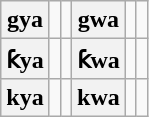<table class="wikitable" style="text-align:center;">
<tr>
<th>gya</th>
<td dir="rtl"><span></span></td>
<td dir="rtl"><span></span></td>
<th>gwa</th>
<td dir="rtl"><span></span></td>
<td dir="rtl"><span></span></td>
</tr>
<tr>
<th>ƙya</th>
<td dir="rtl"><span></span></td>
<td dir="rtl"><span></span></td>
<th>ƙwa</th>
<td dir="rtl"><span></span></td>
<td dir="rtl"><span></span></td>
</tr>
<tr>
<th>kya</th>
<td dir="rtl"><span></span></td>
<td dir="rtl"><span></span></td>
<th>kwa</th>
<td dir="rtl"><span></span></td>
<td dir="rtl"><span></span></td>
</tr>
</table>
